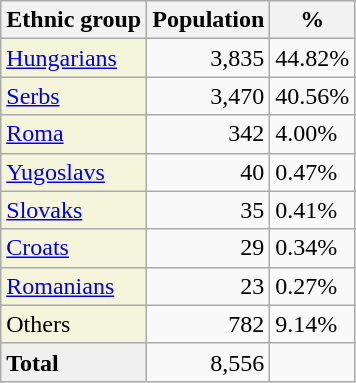<table class="wikitable">
<tr>
<th>Ethnic group</th>
<th>Population</th>
<th>%</th>
</tr>
<tr>
<td style="background:#F5F5DC;"><a href='#'>Hungarians</a></td>
<td align="right">3,835</td>
<td>44.82%</td>
</tr>
<tr>
<td style="background:#F5F5DC;"><a href='#'>Serbs</a></td>
<td align="right">3,470</td>
<td>40.56%</td>
</tr>
<tr>
<td style="background:#F5F5DC;"><a href='#'>Roma</a></td>
<td align="right">342</td>
<td>4.00%</td>
</tr>
<tr>
<td style="background:#F5F5DC;"><a href='#'>Yugoslavs</a></td>
<td align="right">40</td>
<td>0.47%</td>
</tr>
<tr>
<td style="background:#F5F5DC;"><a href='#'>Slovaks</a></td>
<td align="right">35</td>
<td>0.41%</td>
</tr>
<tr>
<td style="background:#F5F5DC;"><a href='#'>Croats</a></td>
<td align="right">29</td>
<td>0.34%</td>
</tr>
<tr>
<td style="background:#F5F5DC;"><a href='#'>Romanians</a></td>
<td align="right">23</td>
<td>0.27%</td>
</tr>
<tr>
<td style="background:#F5F5DC;">Others</td>
<td align="right">782</td>
<td>9.14%</td>
</tr>
<tr class="sortbottom">
<td style="background:#F0F0F0;"><strong>Total</strong></td>
<td align="right">8,556</td>
<td></td>
</tr>
</table>
